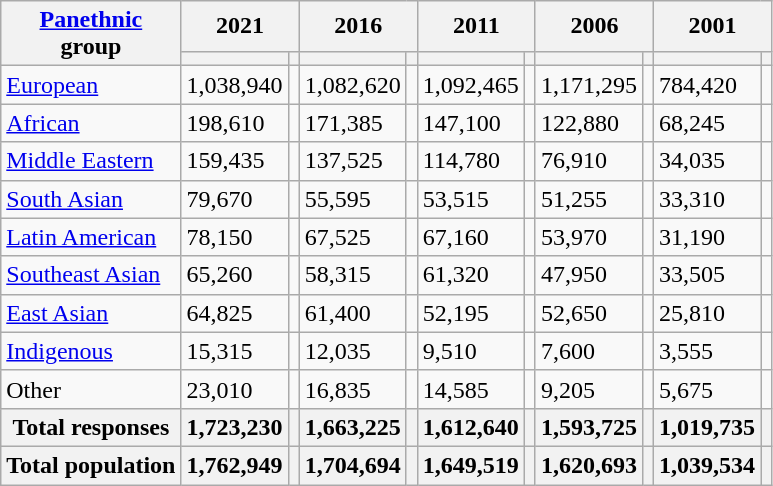<table class="wikitable collapsible sortable">
<tr>
<th rowspan="2"><a href='#'>Panethnic</a><br>group</th>
<th colspan="2">2021</th>
<th colspan="2">2016</th>
<th colspan="2">2011</th>
<th colspan="2">2006</th>
<th colspan="2">2001</th>
</tr>
<tr>
<th><a href='#'></a></th>
<th></th>
<th></th>
<th></th>
<th></th>
<th></th>
<th></th>
<th></th>
<th></th>
<th></th>
</tr>
<tr>
<td><a href='#'>European</a></td>
<td>1,038,940</td>
<td></td>
<td>1,082,620</td>
<td></td>
<td>1,092,465</td>
<td></td>
<td>1,171,295</td>
<td></td>
<td>784,420</td>
<td></td>
</tr>
<tr>
<td><a href='#'>African</a></td>
<td>198,610</td>
<td></td>
<td>171,385</td>
<td></td>
<td>147,100</td>
<td></td>
<td>122,880</td>
<td></td>
<td>68,245</td>
<td></td>
</tr>
<tr>
<td><a href='#'>Middle Eastern</a></td>
<td>159,435</td>
<td></td>
<td>137,525</td>
<td></td>
<td>114,780</td>
<td></td>
<td>76,910</td>
<td></td>
<td>34,035</td>
<td></td>
</tr>
<tr>
<td><a href='#'>South Asian</a></td>
<td>79,670</td>
<td></td>
<td>55,595</td>
<td></td>
<td>53,515</td>
<td></td>
<td>51,255</td>
<td></td>
<td>33,310</td>
<td></td>
</tr>
<tr>
<td><a href='#'>Latin American</a></td>
<td>78,150</td>
<td></td>
<td>67,525</td>
<td></td>
<td>67,160</td>
<td></td>
<td>53,970</td>
<td></td>
<td>31,190</td>
<td></td>
</tr>
<tr>
<td><a href='#'>Southeast Asian</a></td>
<td>65,260</td>
<td></td>
<td>58,315</td>
<td></td>
<td>61,320</td>
<td></td>
<td>47,950</td>
<td></td>
<td>33,505</td>
<td></td>
</tr>
<tr>
<td><a href='#'>East Asian</a></td>
<td>64,825</td>
<td></td>
<td>61,400</td>
<td></td>
<td>52,195</td>
<td></td>
<td>52,650</td>
<td></td>
<td>25,810</td>
<td></td>
</tr>
<tr>
<td><a href='#'>Indigenous</a></td>
<td>15,315</td>
<td></td>
<td>12,035</td>
<td></td>
<td>9,510</td>
<td></td>
<td>7,600</td>
<td></td>
<td>3,555</td>
<td></td>
</tr>
<tr>
<td>Other</td>
<td>23,010</td>
<td></td>
<td>16,835</td>
<td></td>
<td>14,585</td>
<td></td>
<td>9,205</td>
<td></td>
<td>5,675</td>
<td></td>
</tr>
<tr>
<th>Total responses</th>
<th>1,723,230</th>
<th></th>
<th>1,663,225</th>
<th></th>
<th>1,612,640</th>
<th></th>
<th>1,593,725</th>
<th></th>
<th>1,019,735</th>
<th></th>
</tr>
<tr>
<th>Total population</th>
<th>1,762,949</th>
<th></th>
<th>1,704,694</th>
<th></th>
<th>1,649,519</th>
<th></th>
<th>1,620,693</th>
<th></th>
<th>1,039,534</th>
<th></th>
</tr>
</table>
